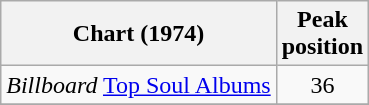<table class="wikitable">
<tr>
<th>Chart (1974)</th>
<th>Peak<br>position</th>
</tr>
<tr>
<td><em>Billboard</em> <a href='#'>Top Soul Albums</a></td>
<td align=center>36</td>
</tr>
<tr>
</tr>
</table>
